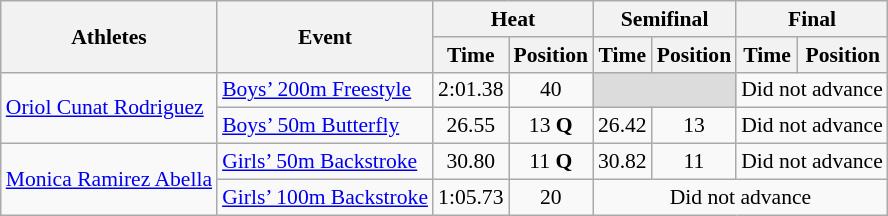<table class="wikitable" border="1" style="font-size:90%">
<tr>
<th rowspan=2>Athletes</th>
<th rowspan=2>Event</th>
<th colspan=2>Heat</th>
<th colspan=2>Semifinal</th>
<th colspan=2>Final</th>
</tr>
<tr>
<th>Time</th>
<th>Position</th>
<th>Time</th>
<th>Position</th>
<th>Time</th>
<th>Position</th>
</tr>
<tr>
<td rowspan=2><a href='#'>Oriol Cunat Rodriguez</a></td>
<td><a href='#'>Boys’ 200m Freestyle</a></td>
<td align=center>2:01.38</td>
<td align=center>40</td>
<td colspan=2 bgcolor=#DCDCDC></td>
<td colspan="2" align=center>Did not advance</td>
</tr>
<tr>
<td><a href='#'>Boys’ 50m Butterfly</a></td>
<td align=center>26.55</td>
<td align=center>13 <strong>Q</strong></td>
<td align=center>26.42</td>
<td align=center>13</td>
<td colspan="2" align=center>Did not advance</td>
</tr>
<tr>
<td rowspan=2><a href='#'>Monica Ramirez Abella</a></td>
<td><a href='#'>Girls’ 50m Backstroke</a></td>
<td align=center>30.80</td>
<td align=center>11 <strong>Q</strong></td>
<td align=center>30.82</td>
<td align=center>11</td>
<td colspan="2" align=center>Did not advance</td>
</tr>
<tr>
<td><a href='#'>Girls’ 100m Backstroke</a></td>
<td align=center>1:05.73</td>
<td align=center>20</td>
<td colspan="4" align=center>Did not advance</td>
</tr>
</table>
